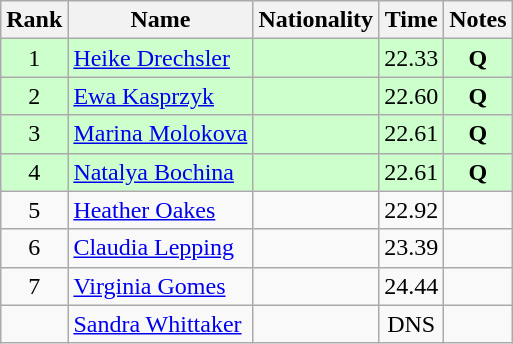<table class="wikitable sortable" style="text-align:center">
<tr>
<th>Rank</th>
<th>Name</th>
<th>Nationality</th>
<th>Time</th>
<th>Notes</th>
</tr>
<tr bgcolor=ccffcc>
<td>1</td>
<td align=left><a href='#'>Heike Drechsler</a></td>
<td align=left></td>
<td>22.33</td>
<td><strong>Q</strong></td>
</tr>
<tr bgcolor=ccffcc>
<td>2</td>
<td align=left><a href='#'>Ewa Kasprzyk</a></td>
<td align=left></td>
<td>22.60</td>
<td><strong>Q</strong></td>
</tr>
<tr bgcolor=ccffcc>
<td>3</td>
<td align=left><a href='#'>Marina Molokova</a></td>
<td align=left></td>
<td>22.61</td>
<td><strong>Q</strong></td>
</tr>
<tr bgcolor=ccffcc>
<td>4</td>
<td align=left><a href='#'>Natalya Bochina</a></td>
<td align=left></td>
<td>22.61</td>
<td><strong>Q</strong></td>
</tr>
<tr>
<td>5</td>
<td align=left><a href='#'>Heather Oakes</a></td>
<td align=left></td>
<td>22.92</td>
<td></td>
</tr>
<tr>
<td>6</td>
<td align=left><a href='#'>Claudia Lepping</a></td>
<td align=left></td>
<td>23.39</td>
<td></td>
</tr>
<tr>
<td>7</td>
<td align=left><a href='#'>Virginia Gomes</a></td>
<td align=left></td>
<td>24.44</td>
<td></td>
</tr>
<tr>
<td></td>
<td align=left><a href='#'>Sandra Whittaker</a></td>
<td align=left></td>
<td>DNS</td>
<td></td>
</tr>
</table>
